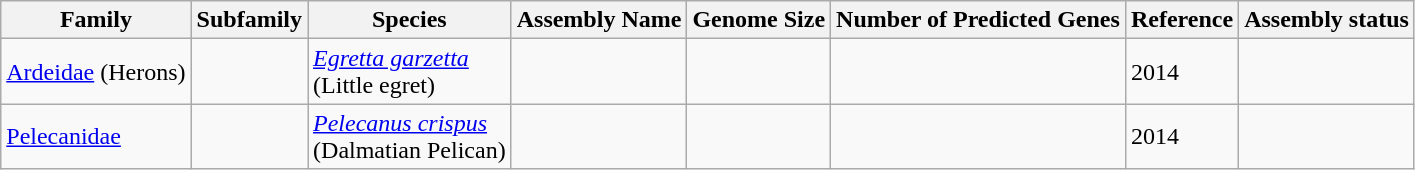<table class="wikitable sortable">
<tr>
<th>Family</th>
<th>Subfamily</th>
<th>Species</th>
<th>Assembly Name</th>
<th>Genome Size</th>
<th>Number of Predicted Genes</th>
<th>Reference</th>
<th>Assembly status</th>
</tr>
<tr>
<td><a href='#'>Ardeidae</a> (Herons)</td>
<td></td>
<td><em><a href='#'>Egretta garzetta</a></em><br>(Little egret)</td>
<td></td>
<td></td>
<td></td>
<td>2014</td>
<td></td>
</tr>
<tr>
<td><a href='#'>Pelecanidae</a></td>
<td></td>
<td><em><a href='#'>Pelecanus crispus</a></em><br>(Dalmatian Pelican)</td>
<td></td>
<td></td>
<td></td>
<td>2014</td>
<td></td>
</tr>
</table>
